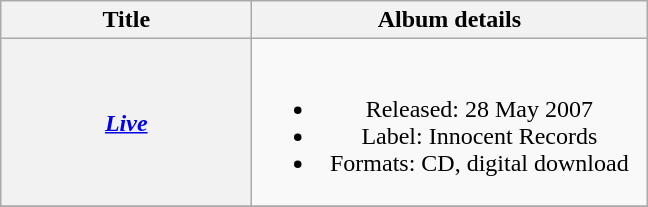<table class="wikitable plainrowheaders" style="text-align:center;">
<tr>
<th scope="col" style="width:10em;">Title</th>
<th scope="col" style="width:16em;">Album details</th>
</tr>
<tr>
<th scope="row"><em><a href='#'>Live</a></em></th>
<td><br><ul><li>Released: 28 May 2007</li><li>Label: Innocent Records</li><li>Formats: CD, digital download</li></ul></td>
</tr>
<tr>
</tr>
</table>
